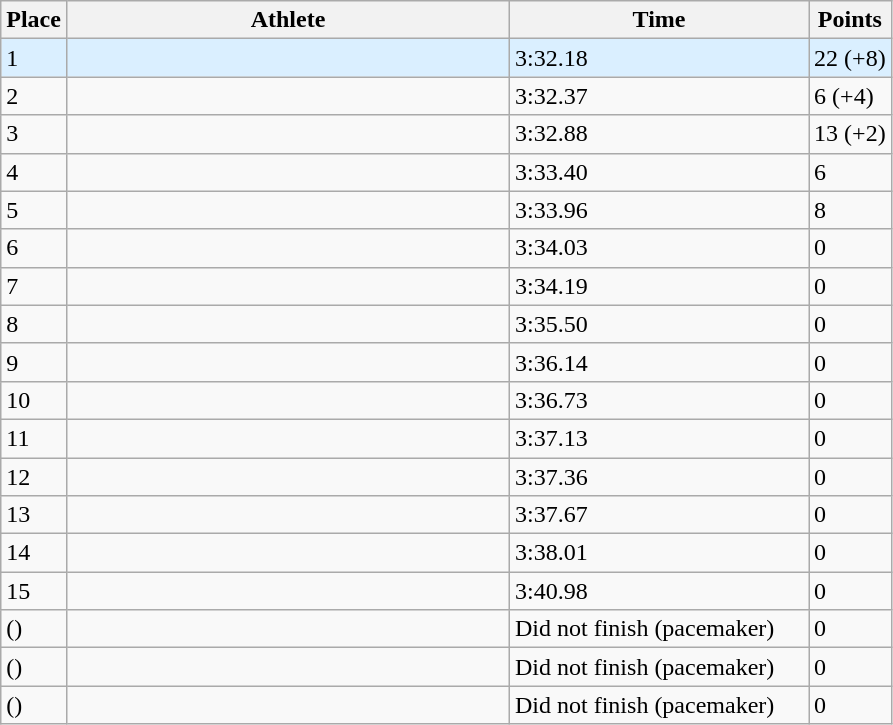<table class="wikitable sortable">
<tr>
<th>Place</th>
<th style="width:18em">Athlete</th>
<th style="width:12em">Time</th>
<th>Points</th>
</tr>
<tr style="background:#daefff;">
<td>1 </td>
<td></td>
<td>3:32.18</td>
<td>22 (+8)</td>
</tr>
<tr>
<td>2</td>
<td></td>
<td>3:32.37 </td>
<td>6 (+4)</td>
</tr>
<tr>
<td>3</td>
<td></td>
<td>3:32.88</td>
<td>13 (+2)</td>
</tr>
<tr>
<td>4</td>
<td></td>
<td>3:33.40</td>
<td>6</td>
</tr>
<tr>
<td>5</td>
<td></td>
<td>3:33.96 </td>
<td>8</td>
</tr>
<tr>
<td>6</td>
<td></td>
<td>3:34.03</td>
<td>0</td>
</tr>
<tr>
<td>7</td>
<td></td>
<td>3:34.19 </td>
<td>0</td>
</tr>
<tr>
<td>8</td>
<td></td>
<td>3:35.50 </td>
<td>0</td>
</tr>
<tr>
<td>9</td>
<td></td>
<td>3:36.14</td>
<td>0</td>
</tr>
<tr>
<td>10</td>
<td></td>
<td>3:36.73</td>
<td>0</td>
</tr>
<tr>
<td>11</td>
<td></td>
<td>3:37.13</td>
<td>0</td>
</tr>
<tr>
<td>12</td>
<td></td>
<td>3:37.36</td>
<td>0</td>
</tr>
<tr>
<td>13</td>
<td></td>
<td>3:37.67</td>
<td>0</td>
</tr>
<tr>
<td>14</td>
<td></td>
<td>3:38.01 </td>
<td>0</td>
</tr>
<tr>
<td>15</td>
<td></td>
<td>3:40.98</td>
<td>0</td>
</tr>
<tr>
<td data-sort-value="16"> ()</td>
<td></td>
<td>Did not finish (pacemaker)</td>
<td>0</td>
</tr>
<tr>
<td data-sort-value="16"> ()</td>
<td></td>
<td>Did not finish (pacemaker)</td>
<td>0</td>
</tr>
<tr>
<td data-sort-value="16"> ()</td>
<td></td>
<td>Did not finish (pacemaker)</td>
<td>0</td>
</tr>
</table>
